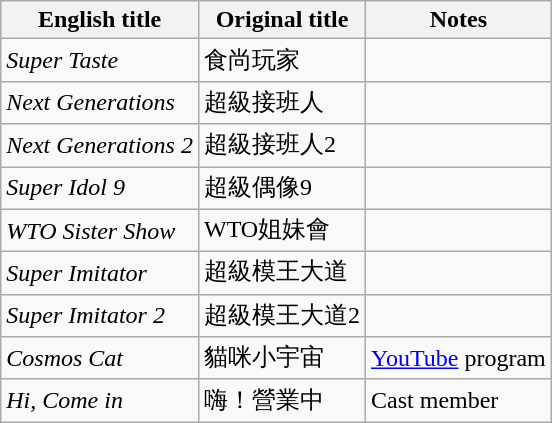<table class="wikitable sortable">
<tr>
<th>English title</th>
<th>Original title</th>
<th class="unsortable">Notes</th>
</tr>
<tr>
<td><em>Super Taste</em></td>
<td>食尚玩家</td>
<td></td>
</tr>
<tr>
<td><em>Next Generations</em></td>
<td>超級接班人</td>
<td></td>
</tr>
<tr>
<td><em>Next Generations 2</em></td>
<td>超級接班人2</td>
<td></td>
</tr>
<tr>
<td><em>Super Idol 9</em></td>
<td>超級偶像9</td>
<td></td>
</tr>
<tr>
<td><em>WTO Sister Show</em></td>
<td>WTO姐妹會</td>
<td></td>
</tr>
<tr>
<td><em>Super Imitator</em></td>
<td>超級模王大道</td>
<td></td>
</tr>
<tr>
<td><em>Super Imitator 2</em></td>
<td>超級模王大道2</td>
<td></td>
</tr>
<tr>
<td><em>Cosmos Cat</em></td>
<td>貓咪小宇宙</td>
<td><a href='#'>YouTube</a> program</td>
</tr>
<tr>
<td><em>Hi, Come in</em></td>
<td>嗨！營業中</td>
<td>Cast member</td>
</tr>
</table>
